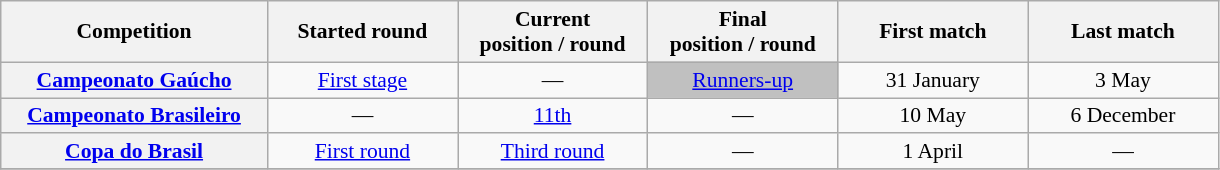<table class="wikitable" style="font-size:90%">
<tr>
<th " width="171">Competition</th>
<th " width="120">Started round</th>
<th " width="120">Current<br>position / round</th>
<th " width="120">Final<br>position / round</th>
<th " width="120">First match</th>
<th " width="120">Last match</th>
</tr>
<tr>
<th><a href='#'>Campeonato Gaúcho</a></th>
<td align="center"><a href='#'>First stage</a></td>
<td align="center">—</td>
<td style="text-align:center; background:#C0C0C0"><a href='#'>Runners-up</a></td>
<td align="center">31 January</td>
<td align="center">3 May</td>
</tr>
<tr>
<th><a href='#'>Campeonato Brasileiro</a></th>
<td align="center">—</td>
<td align="center"><a href='#'>11th</a></td>
<td align="center">—</td>
<td align="center">10 May</td>
<td align="center">6 December</td>
</tr>
<tr>
<th><a href='#'>Copa do Brasil</a></th>
<td align="center"><a href='#'>First round</a></td>
<td align="center"><a href='#'>Third round</a></td>
<td align="center">—</td>
<td align="center">1 April</td>
<td align="center">—</td>
</tr>
<tr>
</tr>
</table>
